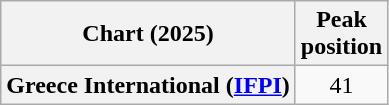<table class="wikitable plainrowheaders" style="text-align:center">
<tr>
<th scope="col">Chart (2025)</th>
<th scope="col">Peak<br>position</th>
</tr>
<tr>
<th scope="row">Greece International (<a href='#'>IFPI</a>)</th>
<td>41</td>
</tr>
</table>
